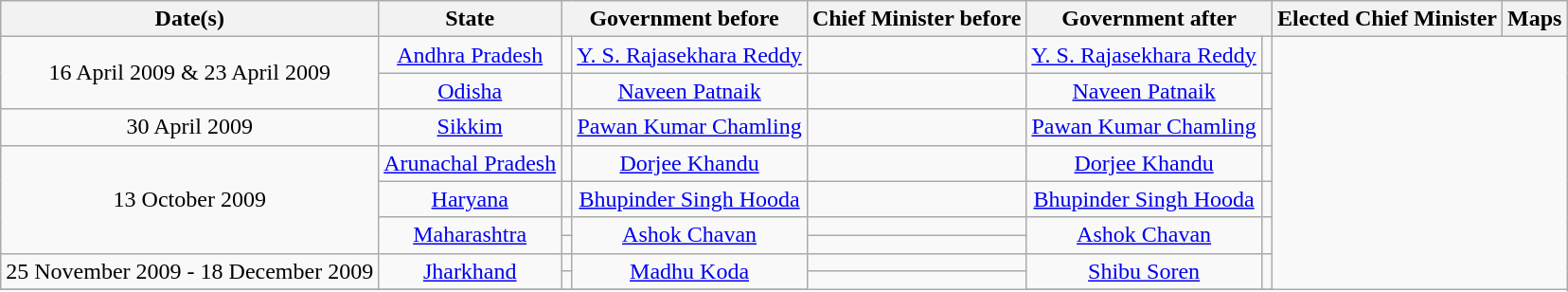<table class="wikitable" style="text-align:center;">
<tr>
<th>Date(s)</th>
<th>State</th>
<th colspan="2">Government before</th>
<th>Chief Minister before</th>
<th colspan="2">Government after</th>
<th>Elected Chief Minister</th>
<th>Maps</th>
</tr>
<tr>
<td rowspan=2>16 April 2009 & 23 April 2009</td>
<td><a href='#'>Andhra Pradesh</a></td>
<td></td>
<td><a href='#'>Y. S. Rajasekhara Reddy</a></td>
<td></td>
<td><a href='#'>Y. S. Rajasekhara Reddy</a></td>
<td></td>
</tr>
<tr>
<td><a href='#'>Odisha</a></td>
<td></td>
<td><a href='#'>Naveen Patnaik</a></td>
<td></td>
<td><a href='#'>Naveen Patnaik</a></td>
<td></td>
</tr>
<tr>
<td>30 April 2009</td>
<td><a href='#'>Sikkim</a></td>
<td></td>
<td><a href='#'>Pawan Kumar Chamling</a></td>
<td></td>
<td><a href='#'>Pawan Kumar Chamling</a></td>
<td></td>
</tr>
<tr>
<td rowspan=4>13 October 2009</td>
<td><a href='#'>Arunachal Pradesh</a></td>
<td></td>
<td><a href='#'>Dorjee Khandu</a></td>
<td></td>
<td><a href='#'>Dorjee Khandu</a></td>
<td></td>
</tr>
<tr>
<td><a href='#'>Haryana</a></td>
<td></td>
<td><a href='#'>Bhupinder Singh Hooda</a></td>
<td></td>
<td><a href='#'>Bhupinder Singh Hooda</a></td>
<td></td>
</tr>
<tr>
<td rowspan=2><a href='#'>Maharashtra</a></td>
<td></td>
<td rowspan="2"><a href='#'>Ashok Chavan</a></td>
<td></td>
<td rowspan="2"><a href='#'>Ashok Chavan</a></td>
<td rowspan=2></td>
</tr>
<tr>
<td></td>
<td></td>
</tr>
<tr>
<td rowspan=2>25 November 2009 - 18 December 2009</td>
<td rowspan=2><a href='#'>Jharkhand</a></td>
<td></td>
<td rowspan=2><a href='#'>Madhu Koda</a></td>
<td></td>
<td rowspan=2><a href='#'>Shibu Soren</a></td>
<td rowspan="2"></td>
</tr>
<tr>
<td></td>
</tr>
<tr>
</tr>
</table>
